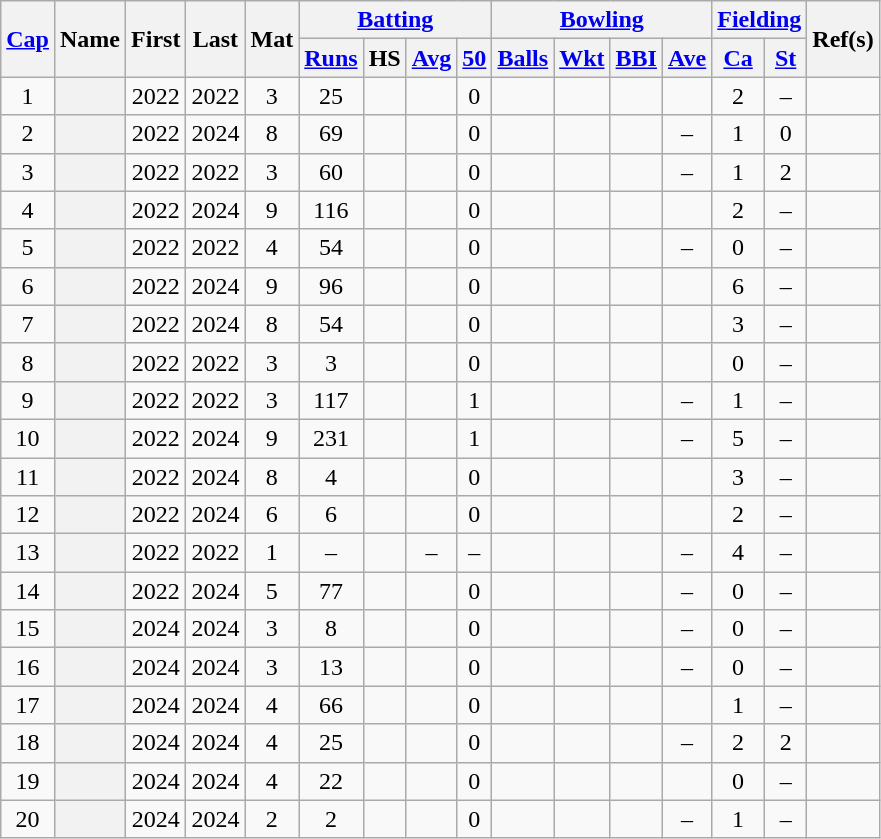<table class="wikitable plainrowheaders sortable" style="text-align:center; font-size:100%">
<tr class="unsortable">
<th scope="col" colspan=1 rowspan=2><a href='#'>Cap</a></th>
<th scope="col" colspan=1 rowspan=2>Name</th>
<th scope="col" colspan=1 rowspan=2>First</th>
<th scope="col" colspan=1 rowspan=2>Last</th>
<th scope="col" colspan=1 rowspan=2>Mat</th>
<th scope="col" colspan=4><a href='#'>Batting</a></th>
<th scope="col" colspan=4><a href='#'>Bowling</a></th>
<th scope="col" colspan=2><a href='#'>Fielding</a></th>
<th scope="col" colspan=1 rowspan=2 class="unsortable">Ref(s)</th>
</tr>
<tr align="center">
<th scope="col"><a href='#'>Runs</a></th>
<th scope="col">HS</th>
<th scope="col"><a href='#'>Avg</a></th>
<th scope="col"><a href='#'>50</a></th>
<th scope="col"><a href='#'>Balls</a></th>
<th scope="col"><a href='#'>Wkt</a></th>
<th scope="col"><a href='#'>BBI</a></th>
<th scope="col"><a href='#'>Ave</a></th>
<th scope="col"><a href='#'>Ca</a></th>
<th scope="col"><a href='#'>St</a></th>
</tr>
<tr align="center">
<td>1</td>
<th scope="row" align="left"></th>
<td>2022</td>
<td>2022</td>
<td>3</td>
<td>25</td>
<td></td>
<td></td>
<td>0</td>
<td></td>
<td></td>
<td></td>
<td></td>
<td>2</td>
<td>–</td>
<td></td>
</tr>
<tr align="center">
<td>2</td>
<th scope="row" align="left"></th>
<td>2022</td>
<td>2024</td>
<td>8</td>
<td>69</td>
<td></td>
<td></td>
<td>0</td>
<td></td>
<td></td>
<td></td>
<td>–</td>
<td>1</td>
<td>0</td>
<td></td>
</tr>
<tr align="center">
<td>3</td>
<th scope="row" align="left"></th>
<td>2022</td>
<td>2022</td>
<td>3</td>
<td>60</td>
<td></td>
<td></td>
<td>0</td>
<td></td>
<td></td>
<td></td>
<td>–</td>
<td>1</td>
<td>2</td>
<td></td>
</tr>
<tr align="center">
<td>4</td>
<th scope="row" align="left"></th>
<td>2022</td>
<td>2024</td>
<td>9</td>
<td>116</td>
<td></td>
<td></td>
<td>0</td>
<td></td>
<td></td>
<td></td>
<td></td>
<td>2</td>
<td>–</td>
<td></td>
</tr>
<tr align="center">
<td>5</td>
<th scope="row" align="left"></th>
<td>2022</td>
<td>2022</td>
<td>4</td>
<td>54</td>
<td></td>
<td></td>
<td>0</td>
<td></td>
<td></td>
<td></td>
<td>–</td>
<td>0</td>
<td>–</td>
<td></td>
</tr>
<tr align="center">
<td>6</td>
<th scope="row" align="left"></th>
<td>2022</td>
<td>2024</td>
<td>9</td>
<td>96</td>
<td></td>
<td></td>
<td>0</td>
<td></td>
<td></td>
<td></td>
<td></td>
<td>6</td>
<td>–</td>
<td></td>
</tr>
<tr align="center">
<td>7</td>
<th scope="row" align="left"></th>
<td>2022</td>
<td>2024</td>
<td>8</td>
<td>54</td>
<td></td>
<td></td>
<td>0</td>
<td></td>
<td></td>
<td></td>
<td></td>
<td>3</td>
<td>–</td>
<td></td>
</tr>
<tr align="center">
<td>8</td>
<th scope="row" align="left"></th>
<td>2022</td>
<td>2022</td>
<td>3</td>
<td>3</td>
<td></td>
<td></td>
<td>0</td>
<td></td>
<td></td>
<td></td>
<td></td>
<td>0</td>
<td>–</td>
<td></td>
</tr>
<tr align="center">
<td>9</td>
<th scope="row" align="left"></th>
<td>2022</td>
<td>2022</td>
<td>3</td>
<td>117</td>
<td></td>
<td></td>
<td>1</td>
<td></td>
<td></td>
<td></td>
<td>–</td>
<td>1</td>
<td>–</td>
<td></td>
</tr>
<tr align="center">
<td>10</td>
<th scope="row" align="left"></th>
<td>2022</td>
<td>2024</td>
<td>9</td>
<td>231</td>
<td></td>
<td></td>
<td>1</td>
<td></td>
<td></td>
<td></td>
<td>–</td>
<td>5</td>
<td>–</td>
<td></td>
</tr>
<tr align="center">
<td>11</td>
<th scope="row" align="left"></th>
<td>2022</td>
<td>2024</td>
<td>8</td>
<td>4</td>
<td></td>
<td></td>
<td>0</td>
<td></td>
<td></td>
<td></td>
<td></td>
<td>3</td>
<td>–</td>
<td></td>
</tr>
<tr align="center">
<td>12</td>
<th scope="row" align="left"></th>
<td>2022</td>
<td>2024</td>
<td>6</td>
<td>6</td>
<td></td>
<td></td>
<td>0</td>
<td></td>
<td></td>
<td></td>
<td></td>
<td>2</td>
<td>–</td>
<td></td>
</tr>
<tr align="center">
<td>13</td>
<th scope="row" align="left"></th>
<td>2022</td>
<td>2022</td>
<td>1</td>
<td>–</td>
<td></td>
<td>–</td>
<td>–</td>
<td></td>
<td></td>
<td></td>
<td>–</td>
<td>4</td>
<td>–</td>
<td></td>
</tr>
<tr align="center">
<td>14</td>
<th scope="row" align="left"></th>
<td>2022</td>
<td>2024</td>
<td>5</td>
<td>77</td>
<td></td>
<td></td>
<td>0</td>
<td></td>
<td></td>
<td></td>
<td>–</td>
<td>0</td>
<td>–</td>
<td></td>
</tr>
<tr align="center">
<td>15</td>
<th scope="row" align="left"></th>
<td>2024</td>
<td>2024</td>
<td>3</td>
<td>8</td>
<td></td>
<td></td>
<td>0</td>
<td></td>
<td></td>
<td></td>
<td>–</td>
<td>0</td>
<td>–</td>
<td></td>
</tr>
<tr align="center">
<td>16</td>
<th scope="row" align="left"></th>
<td>2024</td>
<td>2024</td>
<td>3</td>
<td>13</td>
<td></td>
<td></td>
<td>0</td>
<td></td>
<td></td>
<td></td>
<td>–</td>
<td>0</td>
<td>–</td>
<td></td>
</tr>
<tr align="center">
<td>17</td>
<th scope="row" align="left"></th>
<td>2024</td>
<td>2024</td>
<td>4</td>
<td>66</td>
<td></td>
<td></td>
<td>0</td>
<td></td>
<td></td>
<td></td>
<td></td>
<td>1</td>
<td>–</td>
<td></td>
</tr>
<tr align="center">
<td>18</td>
<th scope="row" align="left"></th>
<td>2024</td>
<td>2024</td>
<td>4</td>
<td>25</td>
<td></td>
<td></td>
<td>0</td>
<td></td>
<td></td>
<td></td>
<td>–</td>
<td>2</td>
<td>2</td>
<td></td>
</tr>
<tr align="center">
<td>19</td>
<th scope="row" align="left"></th>
<td>2024</td>
<td>2024</td>
<td>4</td>
<td>22</td>
<td></td>
<td></td>
<td>0</td>
<td></td>
<td></td>
<td></td>
<td></td>
<td>0</td>
<td>–</td>
<td></td>
</tr>
<tr align="center">
<td>20</td>
<th scope="row" align="left"></th>
<td>2024</td>
<td>2024</td>
<td>2</td>
<td>2</td>
<td></td>
<td></td>
<td>0</td>
<td></td>
<td></td>
<td></td>
<td>–</td>
<td>1</td>
<td>–</td>
<td></td>
</tr>
</table>
